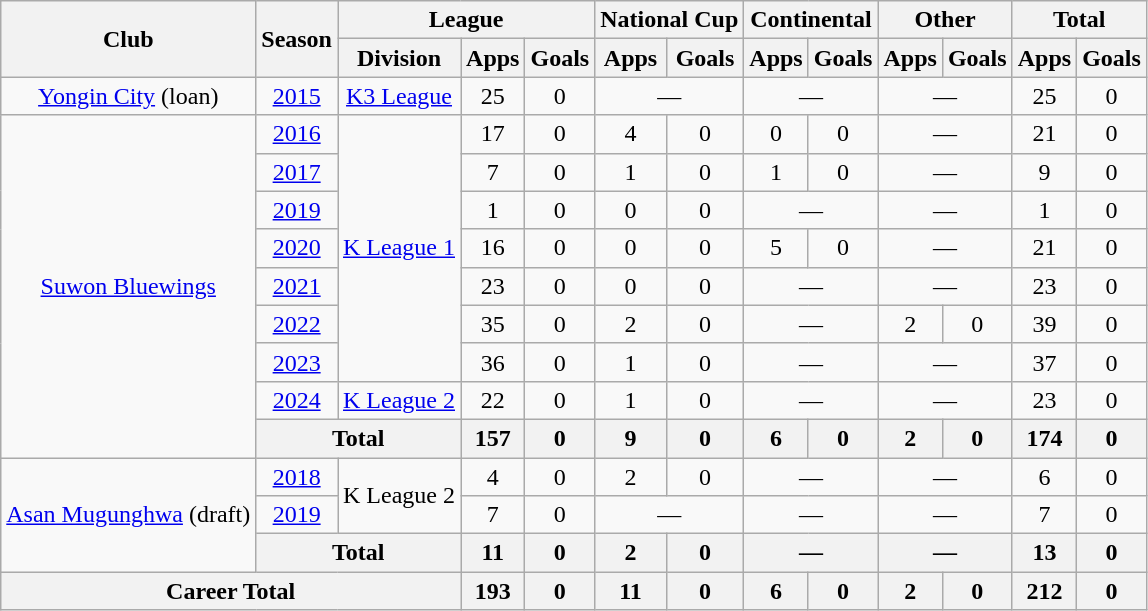<table class="wikitable" style="text-align: center">
<tr>
<th rowspan="2">Club</th>
<th rowspan="2">Season</th>
<th colspan="3">League</th>
<th colspan="2">National Cup</th>
<th colspan="2">Continental</th>
<th colspan="2">Other</th>
<th colspan="2">Total</th>
</tr>
<tr>
<th>Division</th>
<th>Apps</th>
<th>Goals</th>
<th>Apps</th>
<th>Goals</th>
<th>Apps</th>
<th>Goals</th>
<th>Apps</th>
<th>Goals</th>
<th>Apps</th>
<th>Goals</th>
</tr>
<tr>
<td><a href='#'>Yongin City</a> (loan)</td>
<td><a href='#'>2015</a></td>
<td><a href='#'>K3 League</a></td>
<td>25</td>
<td>0</td>
<td colspan="2">—</td>
<td colspan="2">—</td>
<td colspan="2">—</td>
<td>25</td>
<td>0</td>
</tr>
<tr>
<td rowspan="9"><a href='#'>Suwon Bluewings</a></td>
<td><a href='#'>2016</a></td>
<td rowspan="7"><a href='#'>K League 1</a></td>
<td>17</td>
<td>0</td>
<td>4</td>
<td>0</td>
<td>0</td>
<td>0</td>
<td colspan="2">—</td>
<td>21</td>
<td>0</td>
</tr>
<tr>
<td><a href='#'>2017</a></td>
<td>7</td>
<td>0</td>
<td>1</td>
<td>0</td>
<td>1</td>
<td>0</td>
<td colspan="2">—</td>
<td>9</td>
<td>0</td>
</tr>
<tr>
<td><a href='#'>2019</a></td>
<td>1</td>
<td>0</td>
<td>0</td>
<td>0</td>
<td colspan="2">—</td>
<td colspan="2">—</td>
<td>1</td>
<td>0</td>
</tr>
<tr>
<td><a href='#'>2020</a></td>
<td>16</td>
<td>0</td>
<td>0</td>
<td>0</td>
<td>5</td>
<td>0</td>
<td colspan="2">—</td>
<td>21</td>
<td>0</td>
</tr>
<tr>
<td><a href='#'>2021</a></td>
<td>23</td>
<td>0</td>
<td>0</td>
<td>0</td>
<td colspan="2">—</td>
<td colspan="2">—</td>
<td>23</td>
<td>0</td>
</tr>
<tr>
<td><a href='#'>2022</a></td>
<td>35</td>
<td>0</td>
<td>2</td>
<td>0</td>
<td colspan="2">—</td>
<td>2</td>
<td>0</td>
<td>39</td>
<td>0</td>
</tr>
<tr>
<td><a href='#'>2023</a></td>
<td>36</td>
<td>0</td>
<td>1</td>
<td>0</td>
<td colspan="2">—</td>
<td colspan="2">—</td>
<td>37</td>
<td>0</td>
</tr>
<tr>
<td><a href='#'>2024</a></td>
<td><a href='#'>K League 2</a></td>
<td>22</td>
<td>0</td>
<td>1</td>
<td>0</td>
<td colspan="2">—</td>
<td colspan="2">—</td>
<td>23</td>
<td>0</td>
</tr>
<tr>
<th colspan="2">Total</th>
<th>157</th>
<th>0</th>
<th>9</th>
<th>0</th>
<th>6</th>
<th>0</th>
<th>2</th>
<th>0</th>
<th>174</th>
<th>0</th>
</tr>
<tr>
<td rowspan="3"><a href='#'>Asan Mugunghwa</a> (draft)</td>
<td><a href='#'>2018</a></td>
<td rowspan="2">K League 2</td>
<td>4</td>
<td>0</td>
<td>2</td>
<td>0</td>
<td colspan="2">—</td>
<td colspan="2">—</td>
<td>6</td>
<td>0</td>
</tr>
<tr>
<td><a href='#'>2019</a></td>
<td>7</td>
<td>0</td>
<td colspan="2">—</td>
<td colspan="2">—</td>
<td colspan="2">—</td>
<td>7</td>
<td>0</td>
</tr>
<tr>
<th colspan="2">Total</th>
<th>11</th>
<th>0</th>
<th>2</th>
<th>0</th>
<th colspan="2">—</th>
<th colspan="2">—</th>
<th>13</th>
<th>0</th>
</tr>
<tr>
<th colspan="3">Career Total</th>
<th>193</th>
<th>0</th>
<th>11</th>
<th>0</th>
<th>6</th>
<th>0</th>
<th>2</th>
<th>0</th>
<th>212</th>
<th>0</th>
</tr>
</table>
